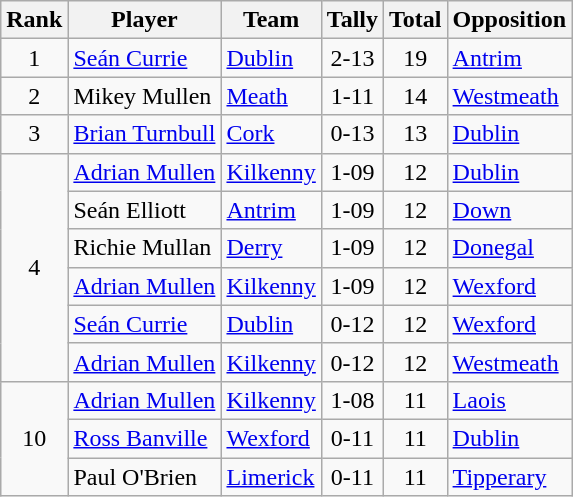<table class="wikitable">
<tr>
<th>Rank</th>
<th>Player</th>
<th>Team</th>
<th>Tally</th>
<th>Total</th>
<th>Opposition</th>
</tr>
<tr>
<td rowspan=1 align=center>1</td>
<td><a href='#'>Seán Currie</a></td>
<td><a href='#'>Dublin</a></td>
<td align=center>2-13</td>
<td align=center>19</td>
<td><a href='#'>Antrim</a></td>
</tr>
<tr>
<td rowspan=1 align=center>2</td>
<td>Mikey Mullen</td>
<td><a href='#'>Meath</a></td>
<td align=center>1-11</td>
<td align=center>14</td>
<td><a href='#'>Westmeath</a></td>
</tr>
<tr>
<td rowspan=1 align=center>3</td>
<td><a href='#'>Brian Turnbull</a></td>
<td><a href='#'>Cork</a></td>
<td align=center>0-13</td>
<td align=center>13</td>
<td><a href='#'>Dublin</a></td>
</tr>
<tr>
<td rowspan=6 align=center>4</td>
<td><a href='#'>Adrian Mullen</a></td>
<td><a href='#'>Kilkenny</a></td>
<td align=center>1-09</td>
<td align=center>12</td>
<td><a href='#'>Dublin</a></td>
</tr>
<tr>
<td>Seán Elliott</td>
<td><a href='#'>Antrim</a></td>
<td align=center>1-09</td>
<td align=center>12</td>
<td><a href='#'>Down</a></td>
</tr>
<tr>
<td>Richie Mullan</td>
<td><a href='#'>Derry</a></td>
<td align=center>1-09</td>
<td align=center>12</td>
<td><a href='#'>Donegal</a></td>
</tr>
<tr>
<td><a href='#'>Adrian Mullen</a></td>
<td><a href='#'>Kilkenny</a></td>
<td align=center>1-09</td>
<td align=center>12</td>
<td><a href='#'>Wexford</a></td>
</tr>
<tr>
<td><a href='#'>Seán Currie</a></td>
<td><a href='#'>Dublin</a></td>
<td align=center>0-12</td>
<td align=center>12</td>
<td><a href='#'>Wexford</a></td>
</tr>
<tr>
<td><a href='#'>Adrian Mullen</a></td>
<td><a href='#'>Kilkenny</a></td>
<td align=center>0-12</td>
<td align=center>12</td>
<td><a href='#'>Westmeath</a></td>
</tr>
<tr>
<td rowspan=3 align=center>10</td>
<td><a href='#'>Adrian Mullen</a></td>
<td><a href='#'>Kilkenny</a></td>
<td align=center>1-08</td>
<td align=center>11</td>
<td><a href='#'>Laois</a></td>
</tr>
<tr>
<td><a href='#'>Ross Banville</a></td>
<td><a href='#'>Wexford</a></td>
<td align=center>0-11</td>
<td align=center>11</td>
<td><a href='#'>Dublin</a></td>
</tr>
<tr>
<td>Paul O'Brien</td>
<td><a href='#'>Limerick</a></td>
<td align=center>0-11</td>
<td align=center>11</td>
<td><a href='#'>Tipperary</a></td>
</tr>
</table>
